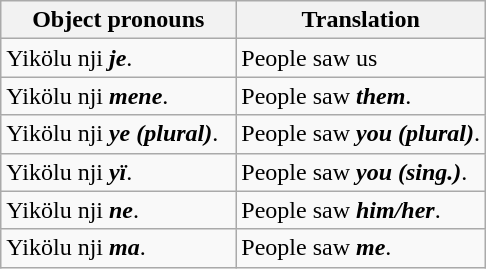<table class="wikitable">
<tr>
<th>Object pronouns</th>
<th>Translation</th>
</tr>
<tr>
<td>Yikölu nji <strong><em>je</em></strong>.</td>
<td>People saw us</td>
</tr>
<tr>
<td>Yikölu nji <strong><em>mene</em></strong>.</td>
<td>People saw <strong><em>them</em></strong>.</td>
</tr>
<tr>
<td>Yikölu nji <strong><em>ye (plural)</em></strong>.  </td>
<td>People saw <strong><em>you (plural)</em></strong>.</td>
</tr>
<tr>
<td>Yikölu nji <strong><em>yï</em></strong>.</td>
<td>People saw <strong><em>you (sing.)</em></strong>.</td>
</tr>
<tr>
<td>Yikölu nji <strong><em>ne</em></strong>.</td>
<td>People saw <strong><em>him/her</em></strong>.</td>
</tr>
<tr>
<td>Yikölu nji <strong><em>ma</em></strong>.</td>
<td>People saw <strong><em>me</em></strong>.</td>
</tr>
</table>
